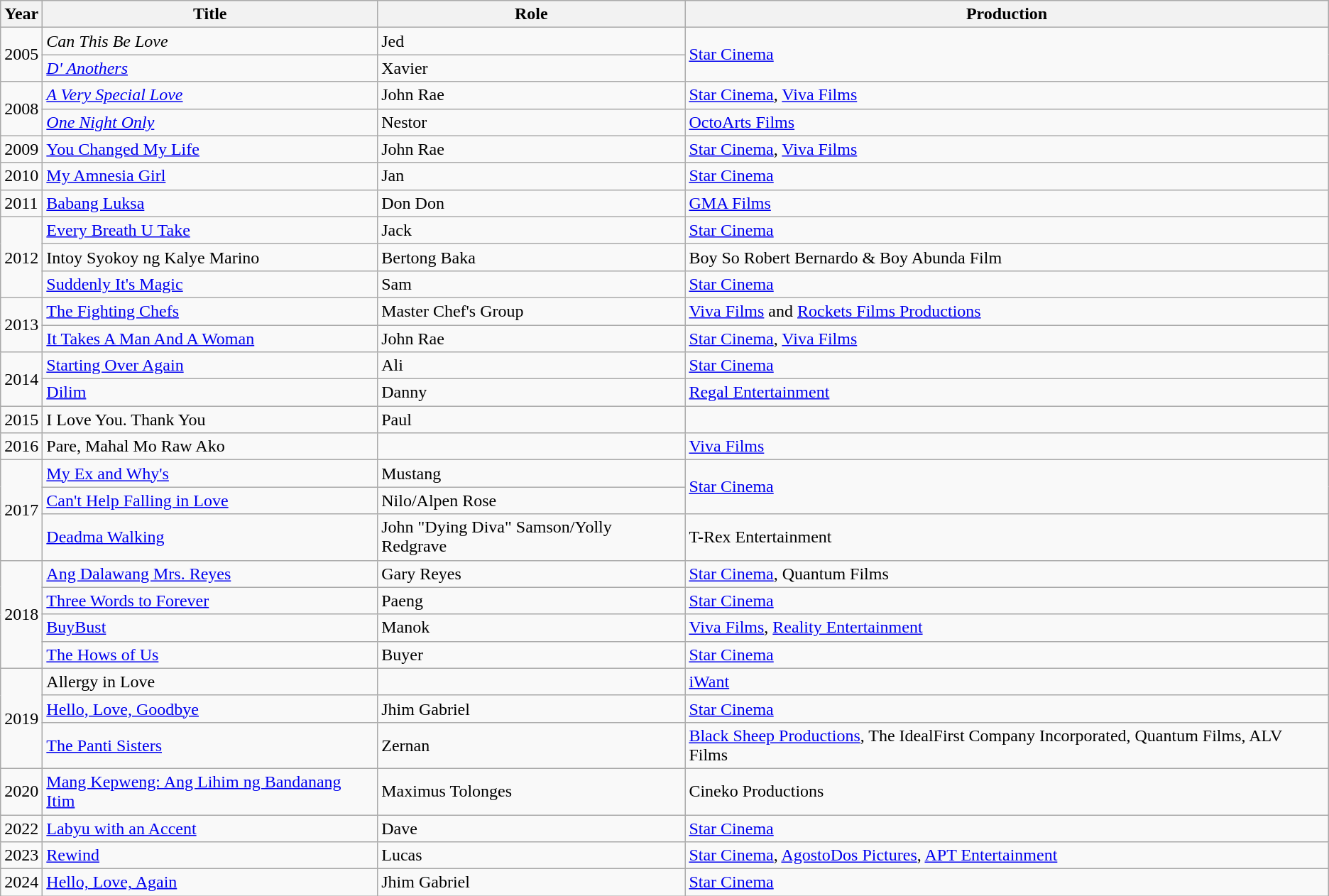<table class="wikitable sortable">
<tr>
<th>Year</th>
<th>Title</th>
<th>Role</th>
<th>Production</th>
</tr>
<tr>
<td rowspan="2">2005</td>
<td><em>Can This Be Love</em></td>
<td>Jed</td>
<td rowspan="2"><a href='#'>Star Cinema</a></td>
</tr>
<tr>
<td><em><a href='#'>D' Anothers</a></em></td>
<td>Xavier</td>
</tr>
<tr>
<td rowspan="2">2008</td>
<td><em><a href='#'>A Very Special Love</a></em></td>
<td>John Rae</td>
<td><a href='#'>Star Cinema</a>, <a href='#'>Viva Films</a></td>
</tr>
<tr>
<td><em><a href='#'>One Night Only</a></td>
<td>Nestor</td>
<td><a href='#'>OctoArts Films</a></td>
</tr>
<tr>
<td>2009</td>
<td></em><a href='#'>You Changed My Life</a><em></td>
<td>John Rae</td>
<td><a href='#'>Star Cinema</a>, <a href='#'>Viva Films</a></td>
</tr>
<tr>
<td>2010</td>
<td></em><a href='#'>My Amnesia Girl</a><em></td>
<td>Jan</td>
<td><a href='#'>Star Cinema</a></td>
</tr>
<tr>
<td>2011</td>
<td></em><a href='#'>Babang Luksa</a><em></td>
<td>Don Don</td>
<td><a href='#'>GMA Films</a></td>
</tr>
<tr>
<td rowspan="3">2012</td>
<td></em><a href='#'>Every Breath U Take</a><em></td>
<td>Jack</td>
<td><a href='#'>Star Cinema</a></td>
</tr>
<tr>
<td></em>Intoy Syokoy ng Kalye Marino<em></td>
<td>Bertong Baka</td>
<td>Boy So Robert Bernardo & Boy Abunda Film</td>
</tr>
<tr>
<td></em><a href='#'>Suddenly It's Magic</a><em></td>
<td>Sam</td>
<td><a href='#'>Star Cinema</a></td>
</tr>
<tr>
<td rowspan="2">2013</td>
<td></em><a href='#'>The Fighting Chefs</a><em></td>
<td>Master Chef's Group</td>
<td><a href='#'>Viva Films</a> and <a href='#'>Rockets Films Productions</a></td>
</tr>
<tr>
<td></em><a href='#'>It Takes A Man And A Woman</a><em></td>
<td>John Rae</td>
<td><a href='#'>Star Cinema</a>, <a href='#'>Viva Films</a></td>
</tr>
<tr>
<td rowspan="2">2014</td>
<td></em><a href='#'>Starting Over Again</a><em></td>
<td>Ali</td>
<td><a href='#'>Star Cinema</a></td>
</tr>
<tr>
<td></em><a href='#'>Dilim</a><em></td>
<td>Danny</td>
<td><a href='#'>Regal Entertainment</a></td>
</tr>
<tr>
<td>2015</td>
<td></em>I Love You. Thank You<em></td>
<td>Paul</td>
<td></td>
</tr>
<tr>
<td>2016</td>
<td></em>Pare, Mahal Mo Raw Ako<em></td>
<td></td>
<td><a href='#'>Viva Films</a></td>
</tr>
<tr>
<td rowspan="3">2017</td>
<td></em><a href='#'>My Ex and Why's</a><em></td>
<td>Mustang</td>
<td rowspan="2"><a href='#'>Star Cinema</a></td>
</tr>
<tr>
<td></em><a href='#'>Can't Help Falling in Love</a><em></td>
<td>Nilo/Alpen Rose</td>
</tr>
<tr>
<td></em><a href='#'>Deadma Walking</a><em></td>
<td>John "Dying Diva" Samson/Yolly Redgrave</td>
<td>T-Rex Entertainment</td>
</tr>
<tr>
<td rowspan="4">2018</td>
<td></em><a href='#'>Ang Dalawang Mrs. Reyes</a><em></td>
<td>Gary Reyes</td>
<td><a href='#'>Star Cinema</a>, Quantum Films</td>
</tr>
<tr>
<td></em><a href='#'>Three Words to Forever</a><em></td>
<td>Paeng</td>
<td><a href='#'>Star Cinema</a></td>
</tr>
<tr>
<td></em><a href='#'>BuyBust</a><em></td>
<td>Manok</td>
<td><a href='#'>Viva Films</a>, <a href='#'>Reality Entertainment</a></td>
</tr>
<tr>
<td></em><a href='#'>The Hows of Us</a><em></td>
<td>Buyer</td>
<td><a href='#'>Star Cinema</a></td>
</tr>
<tr>
<td rowspan="3">2019</td>
<td></em>Allergy in Love<em></td>
<td></td>
<td><a href='#'>iWant</a></td>
</tr>
<tr>
<td></em><a href='#'>Hello, Love, Goodbye</a><em></td>
<td>Jhim Gabriel</td>
<td><a href='#'>Star Cinema</a></td>
</tr>
<tr>
<td></em><a href='#'>The Panti Sisters</a><em></td>
<td>Zernan</td>
<td><a href='#'>Black Sheep Productions</a>, The IdealFirst Company Incorporated, Quantum Films, ALV Films</td>
</tr>
<tr>
<td>2020</td>
<td></em><a href='#'>Mang Kepweng: Ang Lihim ng Bandanang Itim</a><em></td>
<td>Maximus Tolonges</td>
<td>Cineko Productions</td>
</tr>
<tr>
<td>2022</td>
<td></em><a href='#'>Labyu with an Accent</a><em></td>
<td>Dave</td>
<td><a href='#'>Star Cinema</a></td>
</tr>
<tr>
<td>2023</td>
<td></em><a href='#'>Rewind</a><em></td>
<td>Lucas</td>
<td><a href='#'>Star Cinema</a>, <a href='#'>AgostoDos Pictures</a>, <a href='#'>APT Entertainment</a></td>
</tr>
<tr>
<td>2024</td>
<td></em><a href='#'>Hello, Love, Again</a><em></td>
<td>Jhim Gabriel</td>
<td><a href='#'>Star Cinema</a></td>
</tr>
</table>
